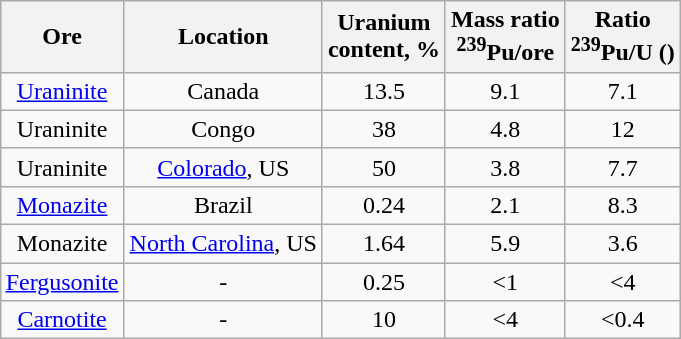<table class="wikitable"  style="float:right; text-align:center;">
<tr>
<th>Ore</th>
<th>Location</th>
<th>Uranium<br> content, %</th>
<th>Mass ratio <br> <sup>239</sup>Pu/ore</th>
<th>Ratio<br> <sup>239</sup>Pu/U ()</th>
</tr>
<tr>
<td><a href='#'>Uraninite</a></td>
<td>Canada</td>
<td>13.5</td>
<td>9.1</td>
<td>7.1</td>
</tr>
<tr>
<td>Uraninite</td>
<td>Congo</td>
<td>38</td>
<td>4.8</td>
<td>12</td>
</tr>
<tr>
<td>Uraninite</td>
<td><a href='#'>Colorado</a>, US</td>
<td>50</td>
<td>3.8</td>
<td>7.7</td>
</tr>
<tr>
<td><a href='#'>Monazite</a></td>
<td>Brazil</td>
<td>0.24</td>
<td>2.1</td>
<td>8.3</td>
</tr>
<tr>
<td>Monazite</td>
<td><a href='#'>North Carolina</a>, US</td>
<td>1.64</td>
<td>5.9</td>
<td>3.6</td>
</tr>
<tr>
<td><a href='#'>Fergusonite</a></td>
<td>-</td>
<td>0.25</td>
<td><1</td>
<td><4</td>
</tr>
<tr>
<td><a href='#'>Carnotite</a></td>
<td>-</td>
<td>10</td>
<td><4</td>
<td><0.4</td>
</tr>
</table>
